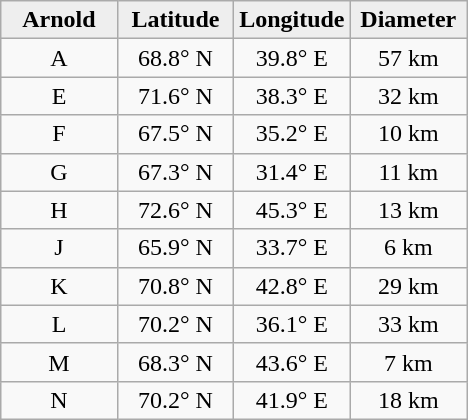<table class="wikitable">
<tr>
<th width="25%" style="background:#eeeeee;">Arnold</th>
<th width="25%" style="background:#eeeeee;">Latitude</th>
<th width="25%" style="background:#eeeeee;">Longitude</th>
<th width="25%" style="background:#eeeeee;">Diameter</th>
</tr>
<tr>
<td align="center">A</td>
<td align="center">68.8° N</td>
<td align="center">39.8° E</td>
<td align="center">57 km</td>
</tr>
<tr>
<td align="center">E</td>
<td align="center">71.6° N</td>
<td align="center">38.3° E</td>
<td align="center">32 km</td>
</tr>
<tr>
<td align="center">F</td>
<td align="center">67.5° N</td>
<td align="center">35.2° E</td>
<td align="center">10 km</td>
</tr>
<tr>
<td align="center">G</td>
<td align="center">67.3° N</td>
<td align="center">31.4° E</td>
<td align="center">11 km</td>
</tr>
<tr>
<td align="center">H</td>
<td align="center">72.6° N</td>
<td align="center">45.3° E</td>
<td align="center">13 km</td>
</tr>
<tr>
<td align="center">J</td>
<td align="center">65.9° N</td>
<td align="center">33.7° E</td>
<td align="center">6 km</td>
</tr>
<tr>
<td align="center">K</td>
<td align="center">70.8° N</td>
<td align="center">42.8° E</td>
<td align="center">29 km</td>
</tr>
<tr>
<td align="center">L</td>
<td align="center">70.2° N</td>
<td align="center">36.1° E</td>
<td align="center">33 km</td>
</tr>
<tr>
<td align="center">M</td>
<td align="center">68.3° N</td>
<td align="center">43.6° E</td>
<td align="center">7 km</td>
</tr>
<tr>
<td align="center">N</td>
<td align="center">70.2° N</td>
<td align="center">41.9° E</td>
<td align="center">18 km</td>
</tr>
</table>
